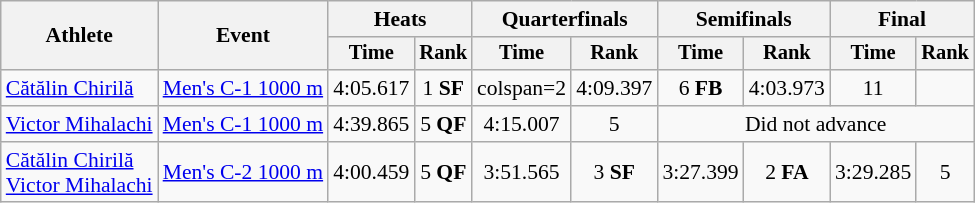<table class=wikitable style="font-size:90%">
<tr>
<th rowspan="2">Athlete</th>
<th rowspan="2">Event</th>
<th colspan=2>Heats</th>
<th colspan=2>Quarterfinals</th>
<th colspan=2>Semifinals</th>
<th colspan=2>Final</th>
</tr>
<tr style="font-size:95%">
<th>Time</th>
<th>Rank</th>
<th>Time</th>
<th>Rank</th>
<th>Time</th>
<th>Rank</th>
<th>Time</th>
<th>Rank</th>
</tr>
<tr align=center>
<td align=left><a href='#'>Cătălin Chirilă</a></td>
<td align=left><a href='#'>Men's C-1 1000 m</a></td>
<td>4:05.617</td>
<td>1 <strong>SF</strong></td>
<td>colspan=2 </td>
<td>4:09.397</td>
<td>6 <strong>FB</strong></td>
<td>4:03.973</td>
<td>11</td>
</tr>
<tr align=center>
<td align=left><a href='#'>Victor Mihalachi</a></td>
<td align=left><a href='#'>Men's C-1 1000 m</a></td>
<td>4:39.865</td>
<td>5 <strong>QF</strong></td>
<td>4:15.007</td>
<td>5</td>
<td colspan=4>Did not advance</td>
</tr>
<tr align=center>
<td align=left><a href='#'>Cătălin Chirilă</a><br><a href='#'>Victor Mihalachi</a></td>
<td align=left><a href='#'>Men's C-2 1000 m</a></td>
<td>4:00.459</td>
<td>5 <strong>QF</strong></td>
<td>3:51.565</td>
<td>3 <strong>SF</strong></td>
<td>3:27.399</td>
<td>2 <strong>FA</strong></td>
<td>3:29.285</td>
<td>5</td>
</tr>
</table>
